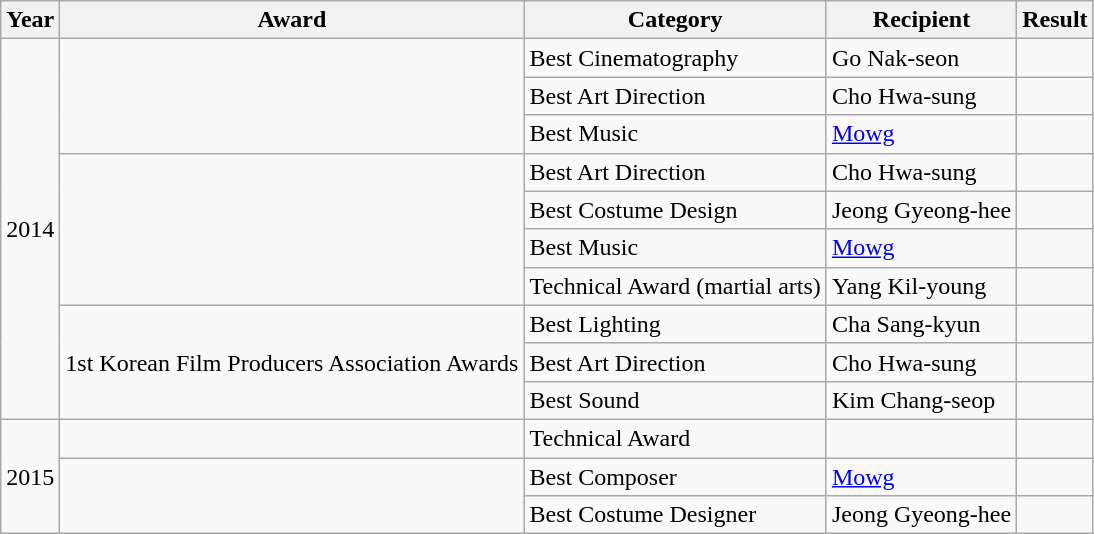<table class="wikitable">
<tr>
<th>Year</th>
<th>Award</th>
<th>Category</th>
<th>Recipient</th>
<th>Result</th>
</tr>
<tr>
<td rowspan=10>2014</td>
<td rowspan=3></td>
<td>Best Cinematography</td>
<td>Go Nak-seon</td>
<td></td>
</tr>
<tr>
<td>Best Art Direction</td>
<td>Cho Hwa-sung</td>
<td></td>
</tr>
<tr>
<td>Best Music</td>
<td><a href='#'>Mowg</a></td>
<td></td>
</tr>
<tr>
<td rowspan=4></td>
<td>Best Art Direction</td>
<td>Cho Hwa-sung</td>
<td></td>
</tr>
<tr>
<td>Best Costume Design</td>
<td>Jeong Gyeong-hee</td>
<td></td>
</tr>
<tr>
<td>Best Music</td>
<td><a href='#'>Mowg</a></td>
<td></td>
</tr>
<tr>
<td>Technical Award (martial arts)</td>
<td>Yang Kil-young</td>
<td></td>
</tr>
<tr>
<td rowspan=3 style="text-align:center;">1st Korean Film Producers Association Awards</td>
<td>Best Lighting</td>
<td>Cha Sang-kyun</td>
<td></td>
</tr>
<tr>
<td>Best Art Direction</td>
<td>Cho Hwa-sung</td>
<td></td>
</tr>
<tr>
<td>Best Sound</td>
<td>Kim Chang-seop</td>
<td></td>
</tr>
<tr>
<td rowspan=3>2015</td>
<td></td>
<td>Technical Award</td>
<td></td>
<td></td>
</tr>
<tr>
<td rowspan=2></td>
<td>Best Composer</td>
<td><a href='#'>Mowg</a></td>
<td></td>
</tr>
<tr>
<td>Best Costume Designer</td>
<td>Jeong Gyeong-hee</td>
<td></td>
</tr>
</table>
